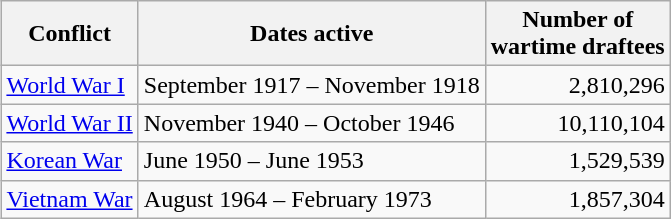<table class="wikitable" style="float: right; clear: right;">
<tr>
<th>Conflict</th>
<th>Dates active</th>
<th>Number of<br>wartime draftees</th>
</tr>
<tr>
<td><a href='#'>World War I</a></td>
<td>September 1917 – November 1918</td>
<td align=right>2,810,296</td>
</tr>
<tr>
<td><a href='#'>World War II</a></td>
<td>November 1940 – October 1946</td>
<td align=right>10,110,104</td>
</tr>
<tr>
<td><a href='#'>Korean War</a></td>
<td>June 1950 – June 1953</td>
<td align=right>1,529,539</td>
</tr>
<tr>
<td><a href='#'>Vietnam War</a></td>
<td>August 1964 – February 1973</td>
<td align=right>1,857,304</td>
</tr>
</table>
